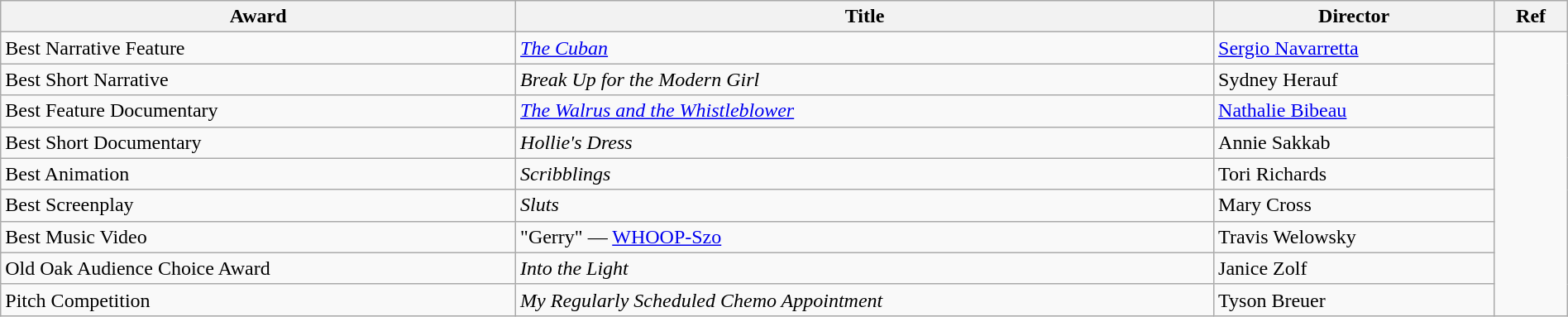<table class="wikitable" width=100%>
<tr>
<th>Award</th>
<th>Title</th>
<th>Director</th>
<th>Ref</th>
</tr>
<tr>
<td>Best Narrative Feature</td>
<td><em><a href='#'>The Cuban</a></em></td>
<td><a href='#'>Sergio Navarretta</a></td>
<td rowspan=9></td>
</tr>
<tr>
<td>Best Short Narrative</td>
<td><em>Break Up for the Modern Girl</em></td>
<td>Sydney Herauf</td>
</tr>
<tr>
<td>Best Feature Documentary</td>
<td><em><a href='#'>The Walrus and the Whistleblower</a></em></td>
<td><a href='#'>Nathalie Bibeau</a></td>
</tr>
<tr>
<td>Best Short Documentary</td>
<td><em>Hollie's Dress</em></td>
<td>Annie Sakkab</td>
</tr>
<tr>
<td>Best Animation</td>
<td><em>Scribblings</em></td>
<td>Tori Richards</td>
</tr>
<tr>
<td>Best Screenplay</td>
<td><em>Sluts</em></td>
<td>Mary Cross</td>
</tr>
<tr>
<td>Best Music Video</td>
<td>"Gerry" — <a href='#'>WHOOP-Szo</a></td>
<td>Travis Welowsky</td>
</tr>
<tr>
<td>Old Oak Audience Choice Award</td>
<td><em>Into the Light</em></td>
<td>Janice Zolf</td>
</tr>
<tr>
<td>Pitch Competition</td>
<td><em>My Regularly Scheduled Chemo Appointment</em></td>
<td>Tyson Breuer</td>
</tr>
</table>
